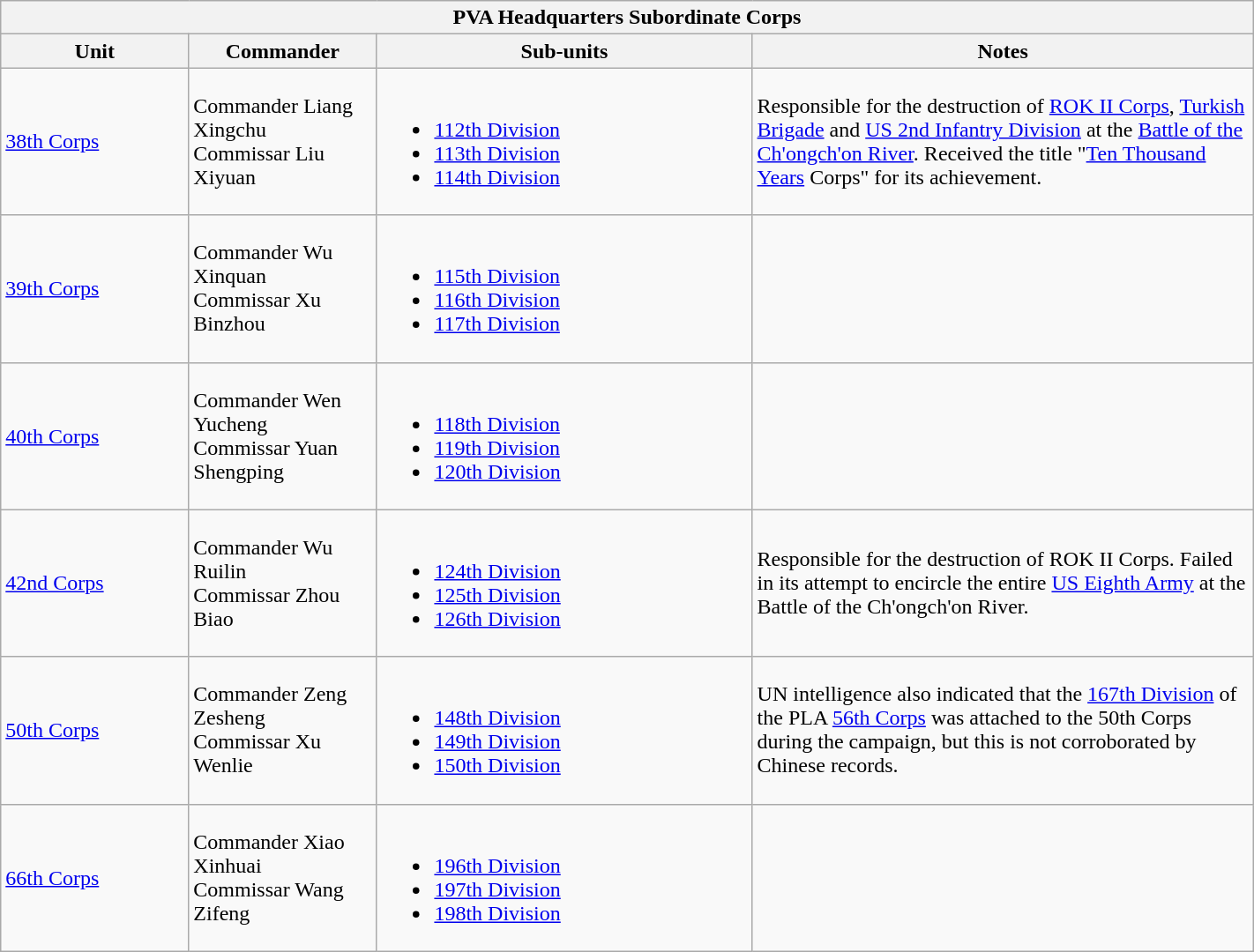<table class="wikitable" style="width: 75%">
<tr>
<th colspan="4" align= center> PVA Headquarters Subordinate Corps</th>
</tr>
<tr>
<th width=15%; align= center>Unit</th>
<th width=15%; align= center>Commander</th>
<th width=30%; align= center>Sub-units</th>
<th width=40%; align= center>Notes</th>
</tr>
<tr>
<td><a href='#'>38th Corps</a></td>
<td>Commander Liang Xingchu<br>Commissar Liu Xiyuan</td>
<td><br><ul><li><a href='#'>112th Division</a></li><li><a href='#'>113th Division</a></li><li><a href='#'>114th Division</a></li></ul></td>
<td>Responsible for the destruction of <a href='#'>ROK II Corps</a>, <a href='#'>Turkish Brigade</a> and <a href='#'>US 2nd Infantry Division</a> at the <a href='#'>Battle of the Ch'ongch'on River</a>. Received the title "<a href='#'>Ten Thousand Years</a> Corps" for its achievement.</td>
</tr>
<tr>
<td><a href='#'>39th Corps</a></td>
<td>Commander Wu Xinquan<br>Commissar Xu Binzhou</td>
<td><br><ul><li><a href='#'>115th Division</a></li><li><a href='#'>116th Division</a></li><li><a href='#'>117th Division</a></li></ul></td>
<td></td>
</tr>
<tr>
<td><a href='#'>40th Corps</a></td>
<td>Commander Wen Yucheng<br>Commissar Yuan Shengping</td>
<td><br><ul><li><a href='#'>118th Division</a></li><li><a href='#'>119th Division</a></li><li><a href='#'>120th Division</a></li></ul></td>
<td></td>
</tr>
<tr>
<td><a href='#'>42nd Corps</a></td>
<td>Commander Wu Ruilin<br>Commissar Zhou Biao</td>
<td><br><ul><li><a href='#'>124th Division</a></li><li><a href='#'>125th Division</a></li><li><a href='#'>126th Division</a></li></ul></td>
<td>Responsible for the destruction of ROK II Corps. Failed in its attempt to encircle the entire <a href='#'>US Eighth Army</a> at the Battle of the Ch'ongch'on River.</td>
</tr>
<tr>
<td><a href='#'>50th Corps</a></td>
<td>Commander Zeng Zesheng<br>Commissar Xu Wenlie</td>
<td><br><ul><li><a href='#'>148th Division</a></li><li><a href='#'>149th Division</a></li><li><a href='#'>150th Division</a></li></ul></td>
<td>UN intelligence also indicated that the <a href='#'>167th Division</a> of the PLA <a href='#'>56th Corps</a> was attached to the 50th Corps during the campaign, but this is not corroborated by Chinese records.</td>
</tr>
<tr>
<td><a href='#'>66th Corps</a></td>
<td>Commander Xiao Xinhuai<br>Commissar Wang Zifeng</td>
<td><br><ul><li><a href='#'>196th Division</a></li><li><a href='#'>197th Division</a></li><li><a href='#'>198th Division</a></li></ul></td>
<td></td>
</tr>
</table>
